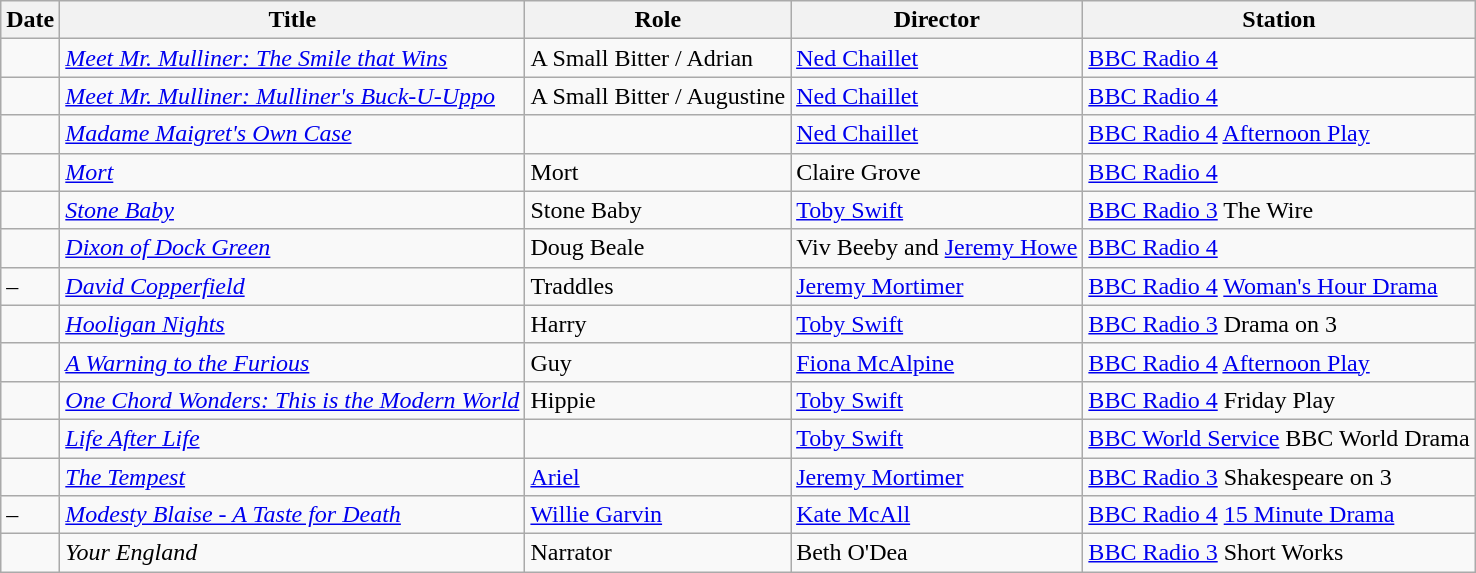<table class="wikitable sortable">
<tr>
<th>Date</th>
<th>Title</th>
<th>Role</th>
<th>Director</th>
<th>Station</th>
</tr>
<tr>
<td></td>
<td><em><a href='#'>Meet Mr. Mulliner: The Smile that Wins</a></em></td>
<td>A Small Bitter / Adrian</td>
<td><a href='#'>Ned Chaillet</a></td>
<td><a href='#'>BBC Radio 4</a></td>
</tr>
<tr>
<td></td>
<td><em><a href='#'>Meet Mr. Mulliner: Mulliner's Buck-U-Uppo</a></em></td>
<td>A Small Bitter / Augustine</td>
<td><a href='#'>Ned Chaillet</a></td>
<td><a href='#'>BBC Radio 4</a></td>
</tr>
<tr>
<td></td>
<td><em><a href='#'>Madame Maigret's Own Case</a></em></td>
<td></td>
<td><a href='#'>Ned Chaillet</a></td>
<td><a href='#'>BBC Radio 4</a> <a href='#'>Afternoon Play</a></td>
</tr>
<tr>
<td></td>
<td><em><a href='#'>Mort</a></em></td>
<td>Mort</td>
<td>Claire Grove</td>
<td><a href='#'>BBC Radio 4</a></td>
</tr>
<tr>
<td></td>
<td><em><a href='#'>Stone Baby</a></em></td>
<td>Stone Baby</td>
<td><a href='#'>Toby Swift</a></td>
<td><a href='#'>BBC Radio 3</a> The Wire</td>
</tr>
<tr>
<td></td>
<td><em><a href='#'>Dixon of Dock Green</a></em></td>
<td>Doug Beale</td>
<td>Viv Beeby and <a href='#'>Jeremy Howe</a></td>
<td><a href='#'>BBC Radio 4</a></td>
</tr>
<tr>
<td> – </td>
<td><em><a href='#'>David Copperfield</a></em></td>
<td>Traddles</td>
<td><a href='#'>Jeremy Mortimer</a></td>
<td><a href='#'>BBC Radio 4</a> <a href='#'>Woman's Hour Drama</a></td>
</tr>
<tr>
<td></td>
<td><em><a href='#'>Hooligan Nights</a></em></td>
<td>Harry</td>
<td><a href='#'>Toby Swift</a></td>
<td><a href='#'>BBC Radio 3</a> Drama on 3</td>
</tr>
<tr>
<td></td>
<td><em><a href='#'>A Warning to the Furious</a></em></td>
<td>Guy</td>
<td><a href='#'>Fiona McAlpine</a></td>
<td><a href='#'>BBC Radio 4</a> <a href='#'>Afternoon Play</a></td>
</tr>
<tr>
<td></td>
<td><em><a href='#'>One Chord Wonders: This is the Modern World</a></em></td>
<td>Hippie</td>
<td><a href='#'>Toby Swift</a></td>
<td><a href='#'>BBC Radio 4</a> Friday Play</td>
</tr>
<tr>
<td></td>
<td><em><a href='#'>Life After Life</a></em></td>
<td></td>
<td><a href='#'>Toby Swift</a></td>
<td><a href='#'>BBC World Service</a> BBC World Drama</td>
</tr>
<tr>
<td></td>
<td><em><a href='#'>The Tempest</a></em></td>
<td><a href='#'>Ariel</a></td>
<td><a href='#'>Jeremy Mortimer</a></td>
<td><a href='#'>BBC Radio 3</a> Shakespeare on 3</td>
</tr>
<tr>
<td> – </td>
<td><em><a href='#'>Modesty Blaise - A Taste for Death</a></em></td>
<td><a href='#'>Willie Garvin</a></td>
<td><a href='#'>Kate McAll</a></td>
<td><a href='#'>BBC Radio 4</a> <a href='#'>15 Minute Drama</a></td>
</tr>
<tr>
<td></td>
<td><em>Your England</em></td>
<td>Narrator</td>
<td>Beth O'Dea</td>
<td><a href='#'>BBC Radio 3</a> Short Works</td>
</tr>
</table>
